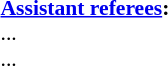<table width=50% style="font-size: 90%">
<tr>
<td><br><strong><a href='#'>Assistant referees</a>:</strong>
<br>...
<br>...</td>
</tr>
</table>
